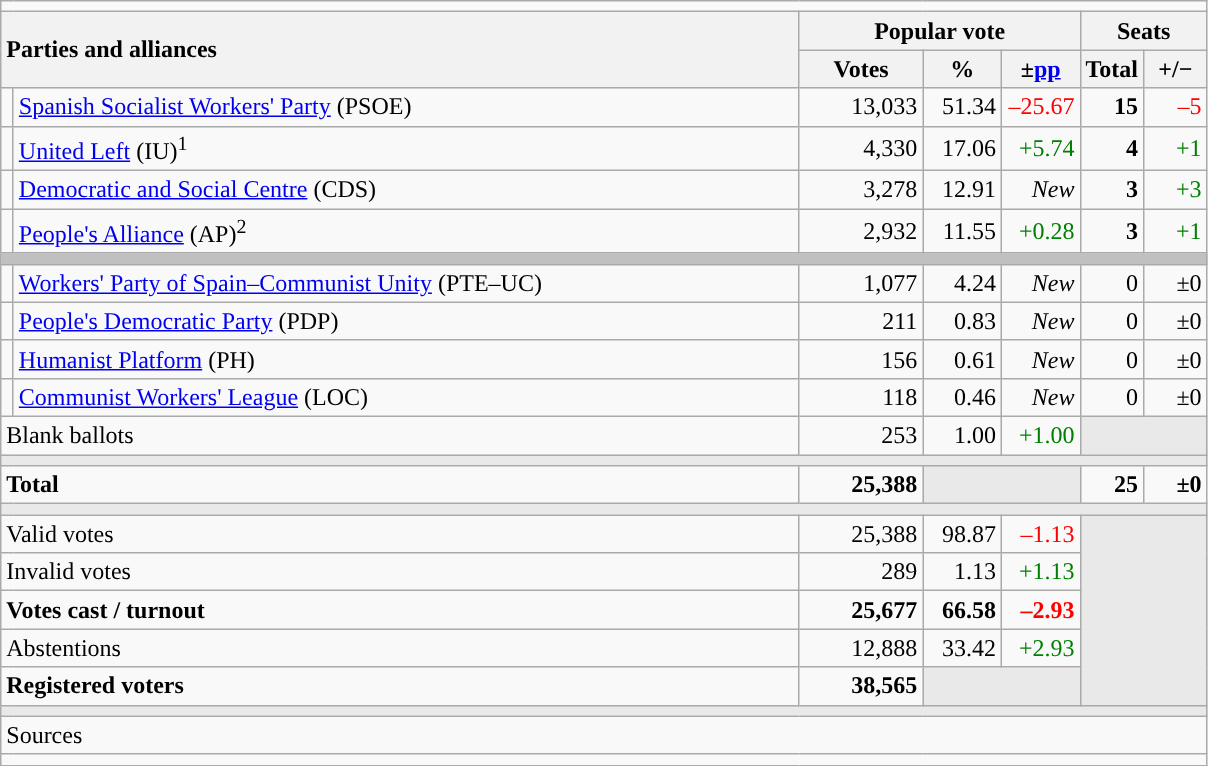<table class="wikitable" style="text-align:right;">
<tr>
<td colspan="7"></td>
</tr>
<tr>
<th style="text-align:left;" rowspan="2" colspan="2" width="525">Parties and alliances</th>
<th colspan="3">Popular vote</th>
<th colspan="2">Seats</th>
</tr>
<tr>
<th width="75">Votes</th>
<th width="45">%</th>
<th width="45">±<a href='#'>pp</a></th>
<th width="35">Total</th>
<th width="35">+/−</th>
</tr>
<tr>
<td width="1" style="color:inherit;background:"></td>
<td align="left"><a href='#'>Spanish Socialist Workers' Party</a> (PSOE)</td>
<td>13,033</td>
<td>51.34</td>
<td style="color:red;">–25.67</td>
<td><strong>15</strong></td>
<td style="color:red;">–5</td>
</tr>
<tr>
<td style="color:inherit;background:"></td>
<td align="left"><a href='#'>United Left</a> (IU)<sup>1</sup></td>
<td>4,330</td>
<td>17.06</td>
<td style="color:green;">+5.74</td>
<td><strong>4</strong></td>
<td style="color:green;">+1</td>
</tr>
<tr>
<td style="color:inherit;background:"></td>
<td align="left"><a href='#'>Democratic and Social Centre</a> (CDS)</td>
<td>3,278</td>
<td>12.91</td>
<td><em>New</em></td>
<td><strong>3</strong></td>
<td style="color:green;">+3</td>
</tr>
<tr>
<td style="color:inherit;background:"></td>
<td align="left"><a href='#'>People's Alliance</a> (AP)<sup>2</sup></td>
<td>2,932</td>
<td>11.55</td>
<td style="color:green;">+0.28</td>
<td><strong>3</strong></td>
<td style="color:green;">+1</td>
</tr>
<tr>
<td colspan="7" bgcolor="#C0C0C0"></td>
</tr>
<tr>
<td style="color:inherit;background:"></td>
<td align="left"><a href='#'>Workers' Party of Spain–Communist Unity</a> (PTE–UC)</td>
<td>1,077</td>
<td>4.24</td>
<td><em>New</em></td>
<td>0</td>
<td>±0</td>
</tr>
<tr>
<td style="color:inherit;background:"></td>
<td align="left"><a href='#'>People's Democratic Party</a> (PDP)</td>
<td>211</td>
<td>0.83</td>
<td><em>New</em></td>
<td>0</td>
<td>±0</td>
</tr>
<tr>
<td style="color:inherit;background:"></td>
<td align="left"><a href='#'>Humanist Platform</a> (PH)</td>
<td>156</td>
<td>0.61</td>
<td><em>New</em></td>
<td>0</td>
<td>±0</td>
</tr>
<tr>
<td style="color:inherit;background:"></td>
<td align="left"><a href='#'>Communist Workers' League</a> (LOC)</td>
<td>118</td>
<td>0.46</td>
<td><em>New</em></td>
<td>0</td>
<td>±0</td>
</tr>
<tr>
<td align="left" colspan="2">Blank ballots</td>
<td>253</td>
<td>1.00</td>
<td style="color:green;">+1.00</td>
<td bgcolor="#E9E9E9" colspan="2"></td>
</tr>
<tr>
<td colspan="7" bgcolor="#E9E9E9"></td>
</tr>
<tr style="font-weight:bold;">
<td align="left" colspan="2">Total</td>
<td>25,388</td>
<td bgcolor="#E9E9E9" colspan="2"></td>
<td>25</td>
<td>±0</td>
</tr>
<tr>
<td colspan="7" bgcolor="#E9E9E9"></td>
</tr>
<tr>
<td align="left" colspan="2">Valid votes</td>
<td>25,388</td>
<td>98.87</td>
<td style="color:red;">–1.13</td>
<td bgcolor="#E9E9E9" colspan="2" rowspan="5"></td>
</tr>
<tr>
<td align="left" colspan="2">Invalid votes</td>
<td>289</td>
<td>1.13</td>
<td style="color:green;">+1.13</td>
</tr>
<tr style="font-weight:bold;">
<td align="left" colspan="2">Votes cast / turnout</td>
<td>25,677</td>
<td>66.58</td>
<td style="color:red;">–2.93</td>
</tr>
<tr>
<td align="left" colspan="2">Abstentions</td>
<td>12,888</td>
<td>33.42</td>
<td style="color:green;">+2.93</td>
</tr>
<tr style="font-weight:bold;">
<td align="left" colspan="2">Registered voters</td>
<td>38,565</td>
<td bgcolor="#E9E9E9" colspan="2"></td>
</tr>
<tr>
<td colspan="7" bgcolor="#E9E9E9"></td>
</tr>
<tr>
<td align="left" colspan="7">Sources</td>
</tr>
<tr>
<td colspan="7" style="text-align:left; max-width:790px;"></td>
</tr>
</table>
